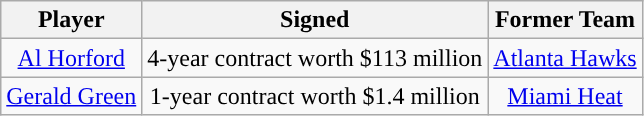<table class="wikitable sortable sortable">
<tr>
<th>Player</th>
<th>Signed</th>
<th>Former Team</th>
</tr>
<tr style="text-align: center">
<td><a href='#'>Al Horford</a></td>
<td>4-year contract worth $113 million</td>
<td><a href='#'>Atlanta Hawks</a></td>
</tr>
<tr style="text-align: center">
<td><a href='#'>Gerald Green</a></td>
<td>1-year contract worth $1.4 million</td>
<td><a href='#'>Miami Heat</a></td>
</tr>
</table>
